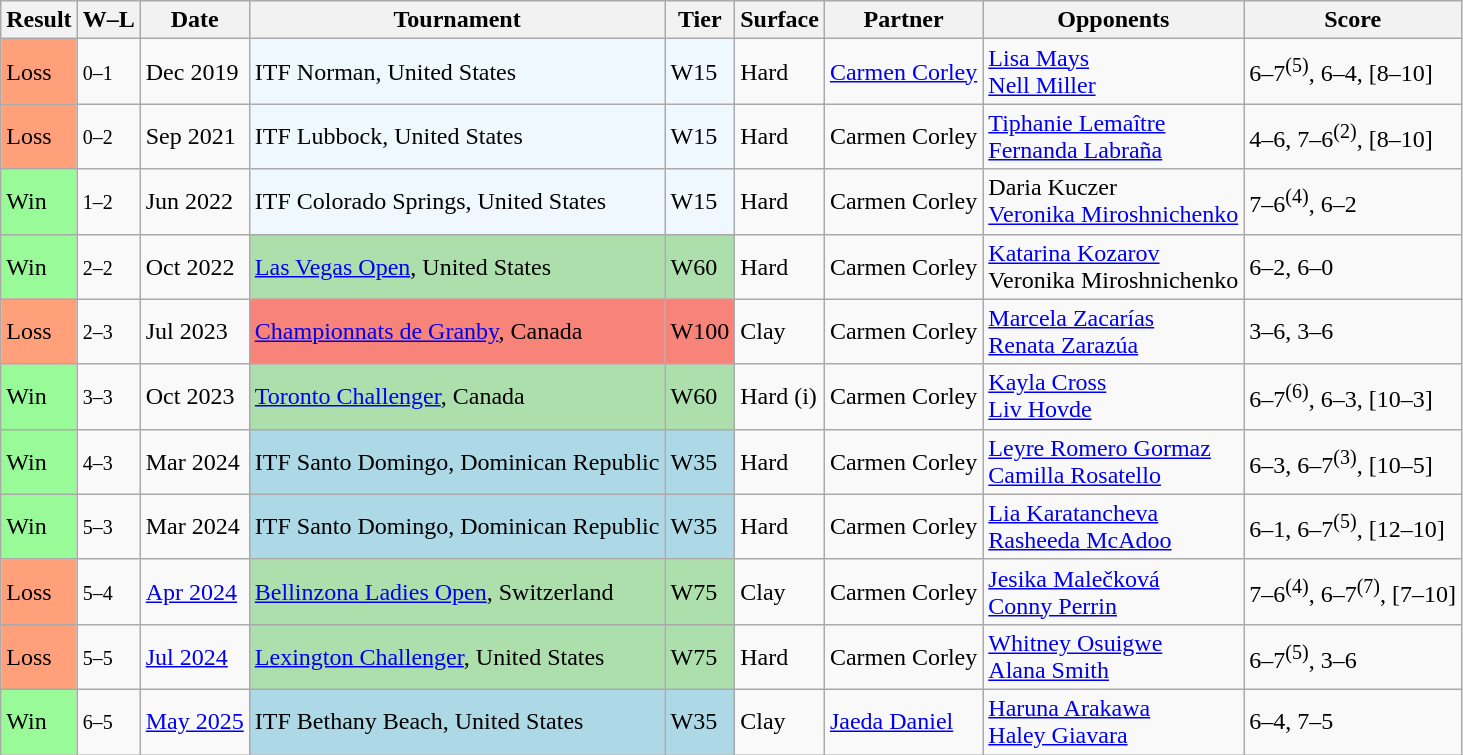<table class="wikitable sortable">
<tr>
<th>Result</th>
<th class=unsortable>W–L</th>
<th>Date</th>
<th>Tournament</th>
<th>Tier</th>
<th>Surface</th>
<th>Partner</th>
<th>Opponents</th>
<th class=unsortable>Score</th>
</tr>
<tr>
<td style="background:#ffa07a;">Loss</td>
<td><small>0–1</small></td>
<td>Dec 2019</td>
<td style="background:#f0f8ff;">ITF Norman, United States</td>
<td style="background:#f0f8ff;">W15</td>
<td>Hard</td>
<td> <a href='#'>Carmen Corley</a></td>
<td> <a href='#'>Lisa Mays</a> <br>  <a href='#'>Nell Miller</a></td>
<td>6–7<sup>(5)</sup>, 6–4, [8–10]</td>
</tr>
<tr>
<td style="background:#ffa07a;">Loss</td>
<td><small>0–2</small></td>
<td>Sep 2021</td>
<td style="background:#f0f8ff;">ITF Lubbock, United States</td>
<td style="background:#f0f8ff;">W15</td>
<td>Hard</td>
<td> Carmen Corley</td>
<td> <a href='#'>Tiphanie Lemaître</a> <br> <a href='#'>Fernanda Labraña</a></td>
<td>4–6, 7–6<sup>(2)</sup>, [8–10]</td>
</tr>
<tr>
<td style="background:#98FB98;">Win</td>
<td><small>1–2</small></td>
<td>Jun 2022</td>
<td style="background:#f0f8ff;">ITF Colorado Springs, United States</td>
<td style="background:#f0f8ff;">W15</td>
<td>Hard</td>
<td> Carmen Corley</td>
<td> Daria Kuczer <br>  <a href='#'>Veronika Miroshnichenko</a></td>
<td>7–6<sup>(4)</sup>, 6–2</td>
</tr>
<tr>
<td style="background:#98FB98;">Win</td>
<td><small>2–2</small></td>
<td>Oct 2022</td>
<td style="background:#addfad;"><a href='#'>Las Vegas Open</a>, United States</td>
<td style="background:#addfad;">W60</td>
<td>Hard</td>
<td> Carmen Corley</td>
<td> <a href='#'>Katarina Kozarov</a> <br>  Veronika Miroshnichenko</td>
<td>6–2, 6–0</td>
</tr>
<tr>
<td style="background:#ffa07a;">Loss</td>
<td><small>2–3</small></td>
<td>Jul 2023</td>
<td style="background:#f88379;"><a href='#'>Championnats de Granby</a>, Canada</td>
<td style="background:#f88379;">W100</td>
<td>Clay</td>
<td> Carmen Corley</td>
<td> <a href='#'>Marcela Zacarías</a> <br>  <a href='#'>Renata Zarazúa</a></td>
<td>3–6, 3–6</td>
</tr>
<tr>
<td style="background:#98FB98;">Win</td>
<td><small>3–3</small></td>
<td>Oct 2023</td>
<td style="background:#addfad;"><a href='#'>Toronto Challenger</a>, Canada</td>
<td style="background:#addfad;">W60</td>
<td>Hard (i)</td>
<td> Carmen Corley</td>
<td> <a href='#'>Kayla Cross</a> <br>  <a href='#'>Liv Hovde</a></td>
<td>6–7<sup>(6)</sup>, 6–3, [10–3]</td>
</tr>
<tr>
<td style="background:#98FB98;">Win</td>
<td><small>4–3</small></td>
<td>Mar 2024</td>
<td style="background:lightblue;">ITF Santo Domingo, Dominican Republic</td>
<td style="background:lightblue;">W35</td>
<td>Hard</td>
<td> Carmen Corley</td>
<td> <a href='#'>Leyre Romero Gormaz</a> <br>  <a href='#'>Camilla Rosatello</a></td>
<td>6–3, 6–7<sup>(3)</sup>, [10–5]</td>
</tr>
<tr>
<td style="background:#98FB98;">Win</td>
<td><small>5–3</small></td>
<td>Mar 2024</td>
<td style="background:lightblue;">ITF Santo Domingo, Dominican Republic</td>
<td style="background:lightblue;">W35</td>
<td>Hard</td>
<td> Carmen Corley</td>
<td> <a href='#'>Lia Karatancheva</a> <br>  <a href='#'>Rasheeda McAdoo</a></td>
<td>6–1, 6–7<sup>(5)</sup>, [12–10]</td>
</tr>
<tr>
<td style="background:#ffa07a;">Loss</td>
<td><small>5–4</small></td>
<td><a href='#'>Apr 2024</a></td>
<td style="background:#addfad;"><a href='#'>Bellinzona Ladies Open</a>, Switzerland</td>
<td style="background:#addfad;">W75</td>
<td>Clay</td>
<td> Carmen Corley</td>
<td> <a href='#'>Jesika Malečková</a> <br>  <a href='#'>Conny Perrin</a></td>
<td>7–6<sup>(4)</sup>, 6–7<sup>(7)</sup>, [7–10]</td>
</tr>
<tr>
<td style="background:#ffa07a;">Loss</td>
<td><small>5–5</small></td>
<td><a href='#'>Jul 2024</a></td>
<td style="background:#addfad;"><a href='#'>Lexington Challenger</a>, United States</td>
<td style="background:#addfad;">W75</td>
<td>Hard</td>
<td> Carmen Corley</td>
<td> <a href='#'>Whitney Osuigwe</a> <br>  <a href='#'>Alana Smith</a></td>
<td>6–7<sup>(5)</sup>, 3–6</td>
</tr>
<tr>
<td style="background:#98FB98;">Win</td>
<td><small>6–5</small></td>
<td><a href='#'>May 2025</a></td>
<td style="background:lightblue;">ITF Bethany Beach, United States</td>
<td style="background:lightblue;">W35</td>
<td>Clay</td>
<td> <a href='#'>Jaeda Daniel</a></td>
<td> <a href='#'>Haruna Arakawa</a> <br>  <a href='#'>Haley Giavara</a></td>
<td>6–4, 7–5</td>
</tr>
</table>
